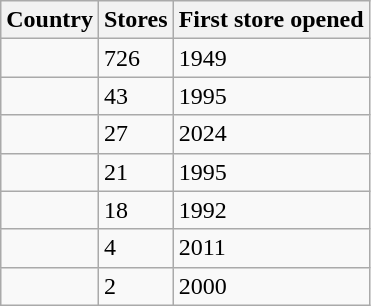<table class="wikitable">
<tr>
<th>Country</th>
<th>Stores</th>
<th>First store opened</th>
</tr>
<tr>
<td></td>
<td>726</td>
<td>1949</td>
</tr>
<tr>
<td></td>
<td>43</td>
<td>1995</td>
</tr>
<tr>
<td></td>
<td>27</td>
<td>2024</td>
</tr>
<tr>
<td></td>
<td>21</td>
<td>1995</td>
</tr>
<tr>
<td></td>
<td>18</td>
<td>1992</td>
</tr>
<tr>
<td></td>
<td>4</td>
<td>2011</td>
</tr>
<tr>
<td></td>
<td>2</td>
<td>2000</td>
</tr>
</table>
